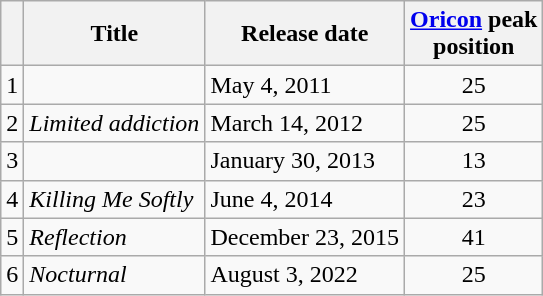<table class="wikitable">
<tr>
<th></th>
<th>Title</th>
<th>Release date</th>
<th><a href='#'>Oricon</a> peak<br>position</th>
</tr>
<tr>
<td>1</td>
<td></td>
<td>May 4, 2011</td>
<td align="center">25</td>
</tr>
<tr>
<td>2</td>
<td><em>Limited addiction</em></td>
<td>March 14, 2012</td>
<td align="center">25</td>
</tr>
<tr>
<td>3</td>
<td></td>
<td>January 30, 2013</td>
<td align="center">13</td>
</tr>
<tr>
<td>4</td>
<td><em>Killing Me Softly</em></td>
<td>June 4, 2014</td>
<td align="center">23</td>
</tr>
<tr>
<td>5</td>
<td><em>Reflection</em></td>
<td>December 23, 2015</td>
<td align="center">41</td>
</tr>
<tr>
<td>6</td>
<td><em>Nocturnal</em></td>
<td>August 3, 2022</td>
<td align="center">25</td>
</tr>
</table>
